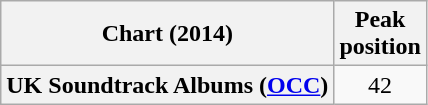<table class="wikitable sortable plainrowheaders" style="text-align:center">
<tr>
<th scope="col">Chart (2014)</th>
<th scope="col">Peak<br>position</th>
</tr>
<tr>
<th scope="row">UK Soundtrack Albums (<a href='#'>OCC</a>)</th>
<td>42</td>
</tr>
</table>
